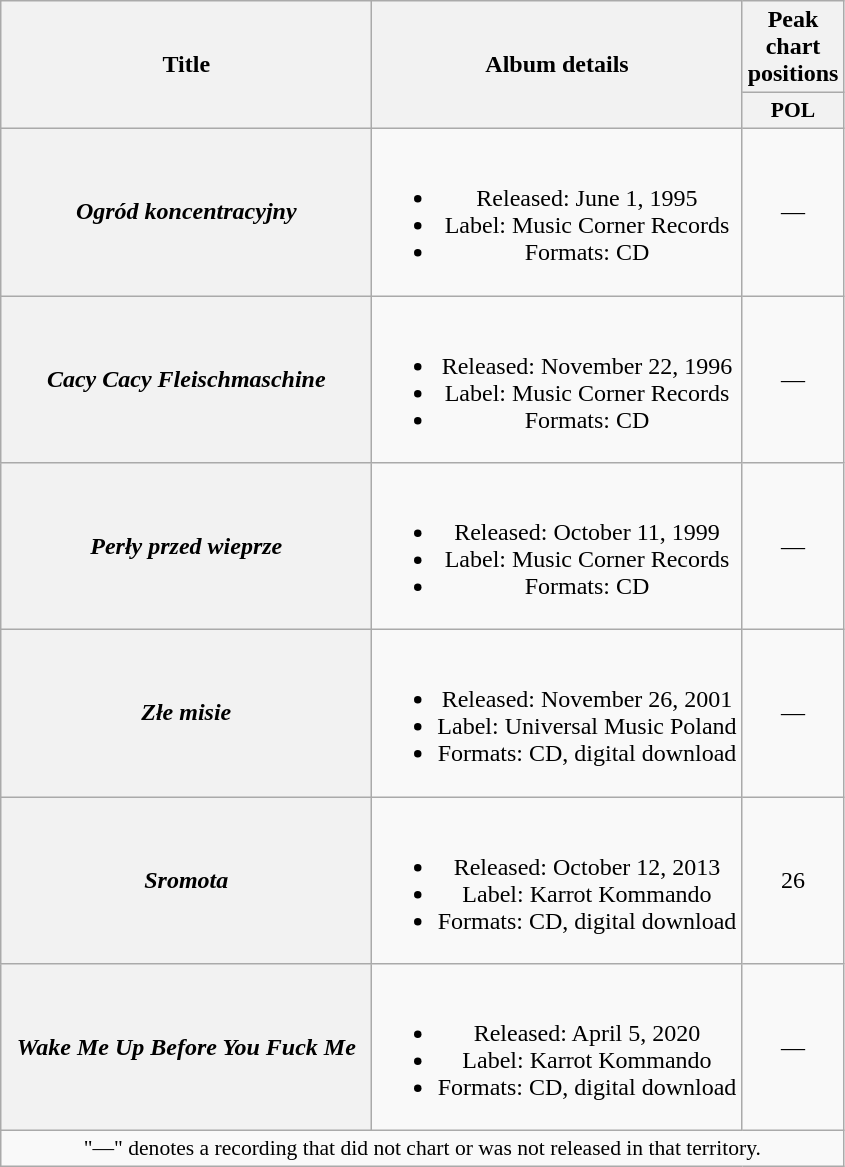<table class="wikitable plainrowheaders" style="text-align:center;">
<tr>
<th scope="col" rowspan="2" style="width:15em;">Title</th>
<th scope="col" rowspan="2">Album details</th>
<th scope="col" colspan="1">Peak chart positions</th>
</tr>
<tr>
<th scope="col" style="width:3em;font-size:90%;">POL<br></th>
</tr>
<tr>
<th scope="row"><em>Ogród koncentracyjny</em></th>
<td><br><ul><li>Released: June 1, 1995</li><li>Label: Music Corner Records</li><li>Formats: CD</li></ul></td>
<td>—</td>
</tr>
<tr>
<th scope="row"><em>Cacy Cacy Fleischmaschine</em></th>
<td><br><ul><li>Released: November 22, 1996</li><li>Label: Music Corner Records</li><li>Formats: CD</li></ul></td>
<td>—</td>
</tr>
<tr>
<th scope="row"><em>Perły przed wieprze</em></th>
<td><br><ul><li>Released: October 11, 1999</li><li>Label: Music Corner Records</li><li>Formats: CD</li></ul></td>
<td>—</td>
</tr>
<tr>
<th scope="row"><em>Złe misie</em></th>
<td><br><ul><li>Released: November 26, 2001</li><li>Label: Universal Music Poland</li><li>Formats: CD, digital download</li></ul></td>
<td>—</td>
</tr>
<tr>
<th scope="row"><em>Sromota</em></th>
<td><br><ul><li>Released: October 12, 2013</li><li>Label: Karrot Kommando</li><li>Formats: CD, digital download</li></ul></td>
<td>26</td>
</tr>
<tr>
<th scope="row"><em>Wake Me Up Before You Fuck Me</em></th>
<td><br><ul><li>Released: April 5, 2020</li><li>Label: Karrot Kommando</li><li>Formats: CD, digital download</li></ul></td>
<td>—</td>
</tr>
<tr>
<td colspan="20" style="font-size:90%">"—" denotes a recording that did not chart or was not released in that territory.</td>
</tr>
</table>
